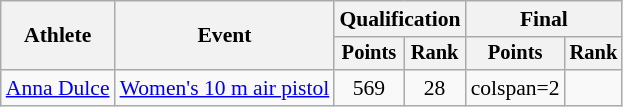<table class="wikitable" style="font-size:90%">
<tr>
<th rowspan="2">Athlete</th>
<th rowspan="2">Event</th>
<th colspan=2>Qualification</th>
<th colspan=2>Final</th>
</tr>
<tr style="font-size:95%">
<th>Points</th>
<th>Rank</th>
<th>Points</th>
<th>Rank</th>
</tr>
<tr align=center>
<td align=left><a href='#'>Anna Dulce</a></td>
<td align=left><a href='#'>Women's 10 m air pistol</a></td>
<td>569</td>
<td>28</td>
<td>colspan=2 </td>
</tr>
</table>
